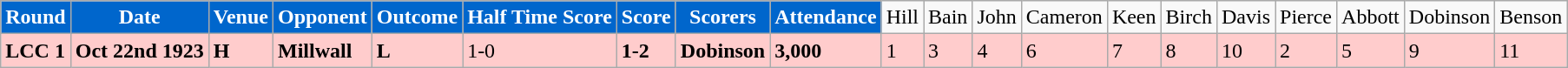<table class="wikitable">
<tr>
<td style="background:#0066CC; color:#FFFFFF; text-align:center;"><strong>Round</strong></td>
<td style="background:#0066CC; color:#FFFFFF; text-align:center;"><strong>Date</strong></td>
<td style="background:#0066CC; color:#FFFFFF; text-align:center;"><strong>Venue</strong></td>
<td style="background:#0066CC; color:#FFFFFF; text-align:center;"><strong>Opponent</strong></td>
<td style="background:#0066CC; color:#FFFFFF; text-align:center;"><strong>Outcome</strong></td>
<td style="background:#0066CC; color:#FFFFFF; text-align:center;"><strong>Half Time Score</strong></td>
<td style="background:#0066CC; color:#FFFFFF; text-align:center;"><strong>Score</strong></td>
<td style="background:#0066CC; color:#FFFFFF; text-align:center;"><strong>Scorers</strong></td>
<td style="background:#0066CC; color:#FFFFFF; text-align:center;"><strong>Attendance</strong></td>
<td>Hill</td>
<td>Bain</td>
<td>John</td>
<td>Cameron</td>
<td>Keen</td>
<td>Birch</td>
<td>Davis</td>
<td>Pierce</td>
<td>Abbott</td>
<td>Dobinson</td>
<td>Benson</td>
</tr>
<tr bgcolor="#FFCCCC">
<td><strong>LCC 1</strong></td>
<td><strong>Oct 22nd 1923</strong></td>
<td><strong>H</strong></td>
<td><strong>Millwall</strong></td>
<td><strong>L</strong></td>
<td>1-0</td>
<td><strong>1-2</strong></td>
<td><strong>Dobinson</strong></td>
<td><strong>3,000</strong></td>
<td>1</td>
<td>3</td>
<td>4</td>
<td>6</td>
<td>7</td>
<td>8</td>
<td>10</td>
<td>2</td>
<td>5</td>
<td>9</td>
<td>11</td>
</tr>
</table>
